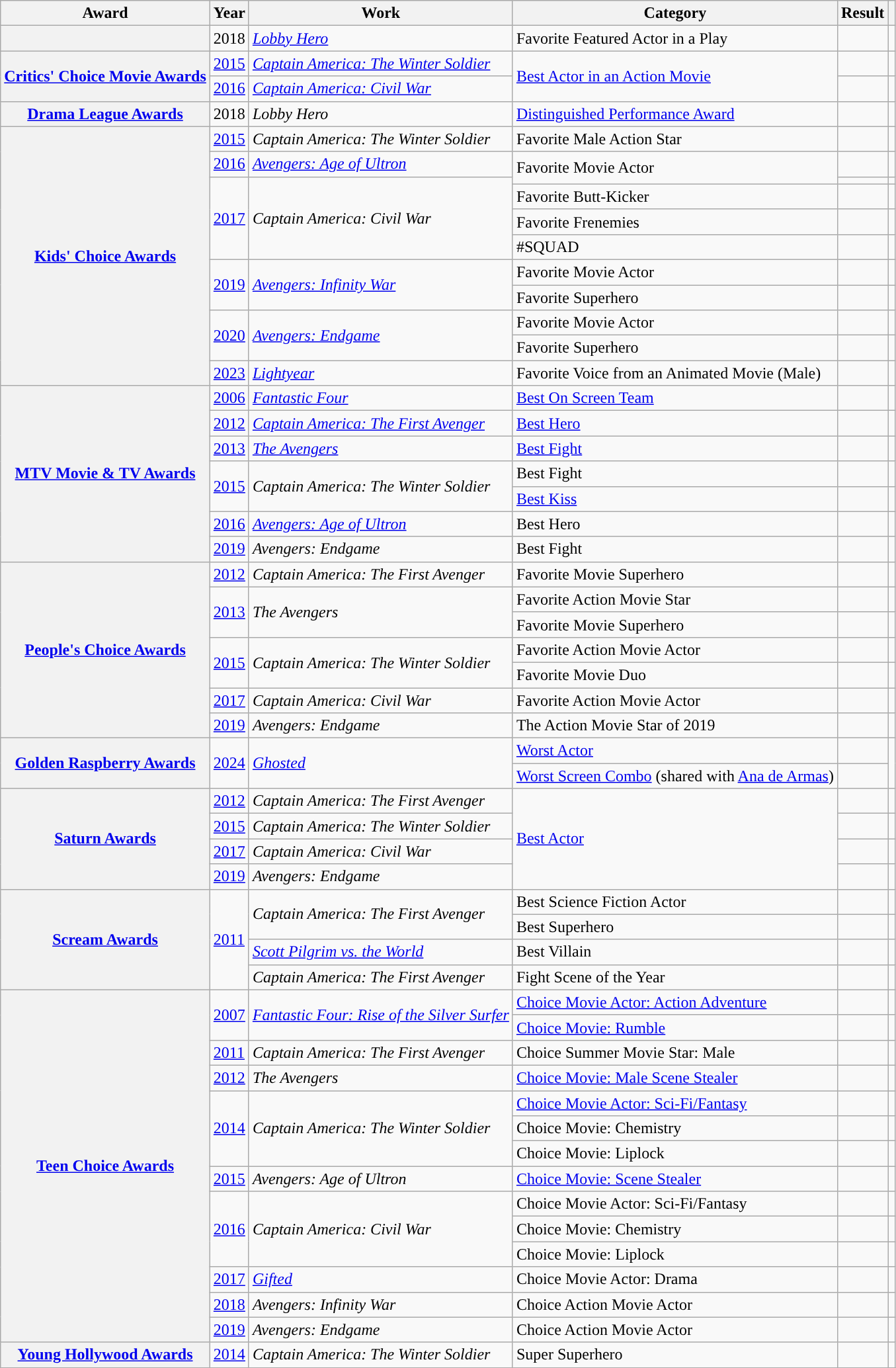<table class="wikitable sortable plainrowheaders">
<tr>
<th scope="col">Award</th>
<th scope="col">Year</th>
<th scope="col">Work</th>
<th scope="col">Category</th>
<th scope="col">Result</th>
<th scope="col" class="unsortable"></th>
</tr>
<tr>
<th scope="row"></th>
<td>2018</td>
<td><em><a href='#'>Lobby Hero</a></em></td>
<td>Favorite Featured Actor in a Play</td>
<td></td>
<td style="text-align: center;"></td>
</tr>
<tr>
<th scope="row" rowspan=2><a href='#'>Critics' Choice Movie Awards</a></th>
<td><a href='#'>2015</a></td>
<td><em><a href='#'>Captain America: The Winter Soldier</a></em></td>
<td rowspan=2><a href='#'>Best Actor in an Action Movie</a></td>
<td></td>
<td style="text-align: center;"></td>
</tr>
<tr>
<td><a href='#'>2016</a></td>
<td><em><a href='#'>Captain America: Civil War</a></em></td>
<td></td>
<td style="text-align: center;"></td>
</tr>
<tr>
<th scope="row"><a href='#'>Drama League Awards</a></th>
<td>2018</td>
<td><em>Lobby Hero</em></td>
<td><a href='#'>Distinguished Performance Award</a></td>
<td></td>
<td style="text-align: center;"></td>
</tr>
<tr>
<th scope="row" rowspan=11><a href='#'>Kids' Choice Awards</a></th>
<td><a href='#'>2015</a></td>
<td><em>Captain America: The Winter Soldier</em></td>
<td>Favorite Male Action Star</td>
<td></td>
<td style="text-align: center;"></td>
</tr>
<tr>
<td><a href='#'>2016</a></td>
<td><em><a href='#'>Avengers: Age of Ultron</a></em></td>
<td rowspan=2>Favorite Movie Actor</td>
<td></td>
<td style="text-align: center;"></td>
</tr>
<tr>
<td rowspan=4><a href='#'>2017</a></td>
<td rowspan=4><em>Captain America: Civil War</em></td>
<td></td>
<td style="text-align: center;"></td>
</tr>
<tr>
<td>Favorite Butt-Kicker</td>
<td></td>
<td style="text-align: center;"></td>
</tr>
<tr>
<td>Favorite Frenemies </td>
<td></td>
<td style="text-align: center;"></td>
</tr>
<tr>
<td>#SQUAD </td>
<td></td>
<td style="text-align: center;"></td>
</tr>
<tr>
<td rowspan=2><a href='#'>2019</a></td>
<td rowspan=2><em><a href='#'>Avengers: Infinity War</a></em></td>
<td>Favorite Movie Actor</td>
<td></td>
<td style="text-align:center;"></td>
</tr>
<tr>
<td>Favorite Superhero</td>
<td></td>
<td style="text-align: center;"></td>
</tr>
<tr>
<td rowspan=2><a href='#'>2020</a></td>
<td rowspan=2><em><a href='#'>Avengers: Endgame</a></em></td>
<td>Favorite Movie Actor</td>
<td></td>
<td style="text-align:center;"></td>
</tr>
<tr>
<td>Favorite Superhero</td>
<td></td>
<td style="text-align: center;"></td>
</tr>
<tr>
<td><a href='#'>2023</a></td>
<td><em><a href='#'>Lightyear</a></em></td>
<td>Favorite Voice from an Animated Movie (Male)</td>
<td></td>
<td style="text-align:center;"></td>
</tr>
<tr>
<th scope="row" rowspan=7><a href='#'>MTV Movie & TV Awards</a></th>
<td><a href='#'>2006</a></td>
<td><em><a href='#'>Fantastic Four</a></em></td>
<td><a href='#'>Best On Screen Team</a></td>
<td></td>
<td style="text-align: center;"></td>
</tr>
<tr>
<td><a href='#'>2012</a></td>
<td><em><a href='#'>Captain America: The First Avenger</a></em></td>
<td><a href='#'>Best Hero</a></td>
<td></td>
<td style="text-align: center;"></td>
</tr>
<tr>
<td><a href='#'>2013</a></td>
<td><em><a href='#'>The Avengers</a></em></td>
<td><a href='#'>Best Fight</a> </td>
<td></td>
<td style="text-align: center;"></td>
</tr>
<tr>
<td rowspan=2><a href='#'>2015</a></td>
<td rowspan=2><em>Captain America: The Winter Soldier</em></td>
<td>Best Fight </td>
<td></td>
<td style="text-align: center;"></td>
</tr>
<tr>
<td><a href='#'>Best Kiss</a> </td>
<td></td>
<td style="text-align: center;"></td>
</tr>
<tr>
<td><a href='#'>2016</a></td>
<td><em><a href='#'>Avengers: Age of Ultron</a></em></td>
<td>Best Hero</td>
<td></td>
<td style="text-align: center;"></td>
</tr>
<tr>
<td><a href='#'>2019</a></td>
<td><em>Avengers: Endgame</em></td>
<td>Best Fight </td>
<td></td>
<td style="text-align: center;"></td>
</tr>
<tr>
<th scope="row" rowspan=7><a href='#'>People's Choice Awards</a></th>
<td><a href='#'>2012</a></td>
<td><em>Captain America: The First Avenger</em></td>
<td>Favorite Movie Superhero</td>
<td></td>
<td style="text-align: center;"></td>
</tr>
<tr>
<td rowspan=2><a href='#'>2013</a></td>
<td rowspan=2><em>The Avengers</em></td>
<td>Favorite Action Movie Star</td>
<td></td>
<td style="text-align: center;"></td>
</tr>
<tr>
<td>Favorite Movie Superhero</td>
<td></td>
<td style="text-align: center;"></td>
</tr>
<tr>
<td rowspan=2><a href='#'>2015</a></td>
<td rowspan=2><em>Captain America: The Winter Soldier</em></td>
<td>Favorite Action Movie Actor</td>
<td></td>
<td style="text-align: center;"></td>
</tr>
<tr>
<td>Favorite Movie Duo </td>
<td></td>
<td style="text-align: center;"></td>
</tr>
<tr>
<td><a href='#'>2017</a></td>
<td><em>Captain America: Civil War</em></td>
<td>Favorite Action Movie Actor</td>
<td></td>
<td style="text-align: center;"></td>
</tr>
<tr>
<td><a href='#'>2019</a></td>
<td><em>Avengers: Endgame</em></td>
<td>The Action Movie Star of 2019</td>
<td></td>
<td style="text-align: center;"></td>
</tr>
<tr>
<th scope="row" rowspan="2"><a href='#'>Golden Raspberry Awards</a></th>
<td rowspan="2"><a href='#'>2024</a></td>
<td rowspan="2"><em><a href='#'>Ghosted</a></em></td>
<td><a href='#'>Worst Actor</a></td>
<td></td>
<td rowspan="2" style="text-align: center;"></td>
</tr>
<tr>
<td><a href='#'>Worst Screen Combo</a> (shared with <a href='#'>Ana de Armas</a>)</td>
<td></td>
</tr>
<tr>
<th scope="row" rowspan=4><a href='#'>Saturn Awards</a></th>
<td><a href='#'>2012</a></td>
<td><em>Captain America: The First Avenger</em></td>
<td rowspan=4><a href='#'>Best Actor</a></td>
<td></td>
<td style="text-align: center;"></td>
</tr>
<tr>
<td><a href='#'>2015</a></td>
<td><em>Captain America: The Winter Soldier</em></td>
<td></td>
<td style="text-align: center;"></td>
</tr>
<tr>
<td><a href='#'>2017</a></td>
<td><em>Captain America: Civil War</em></td>
<td></td>
<td style="text-align: center;"></td>
</tr>
<tr>
<td><a href='#'>2019</a></td>
<td><em>Avengers: Endgame</em></td>
<td></td>
<td style="text-align: center;"></td>
</tr>
<tr>
<th scope="row" rowspan=4><a href='#'>Scream Awards</a></th>
<td rowspan=4><a href='#'>2011</a></td>
<td rowspan=2><em>Captain America: The First Avenger</em></td>
<td>Best Science Fiction Actor</td>
<td></td>
<td style="text-align: center;"></td>
</tr>
<tr>
<td>Best Superhero</td>
<td></td>
<td style="text-align: center;"></td>
</tr>
<tr>
<td><em><a href='#'>Scott Pilgrim vs. the World</a></em></td>
<td>Best Villain </td>
<td></td>
<td style="text-align: center;"></td>
</tr>
<tr>
<td><em>Captain America: The First Avenger</em></td>
<td>Fight Scene of the Year </td>
<td></td>
<td style="text-align: center;"></td>
</tr>
<tr>
<th scope="row" rowspan=14><a href='#'>Teen Choice Awards</a></th>
<td rowspan=2><a href='#'>2007</a></td>
<td rowspan=2><em><a href='#'>Fantastic Four: Rise of the Silver Surfer</a></em></td>
<td><a href='#'>Choice Movie Actor: Action Adventure</a></td>
<td></td>
<td style="text-align: center;"></td>
</tr>
<tr>
<td><a href='#'>Choice Movie: Rumble</a></td>
<td></td>
<td style="text-align: center;"></td>
</tr>
<tr>
<td><a href='#'>2011</a></td>
<td><em>Captain America: The First Avenger</em></td>
<td>Choice Summer Movie Star: Male</td>
<td></td>
<td style="text-align: center;"></td>
</tr>
<tr>
<td><a href='#'>2012</a></td>
<td><em>The Avengers</em></td>
<td><a href='#'>Choice Movie: Male Scene Stealer</a></td>
<td></td>
<td style="text-align: center;"></td>
</tr>
<tr>
<td rowspan=3><a href='#'>2014</a></td>
<td rowspan=3><em>Captain America: The Winter Soldier</em></td>
<td><a href='#'>Choice Movie Actor: Sci-Fi/Fantasy</a></td>
<td></td>
<td style="text-align: center;"></td>
</tr>
<tr>
<td>Choice Movie: Chemistry </td>
<td></td>
<td style="text-align: center;"></td>
</tr>
<tr>
<td>Choice Movie: Liplock </td>
<td></td>
<td style="text-align: center;"></td>
</tr>
<tr>
<td><a href='#'>2015</a></td>
<td><em>Avengers: Age of Ultron</em></td>
<td><a href='#'>Choice Movie: Scene Stealer</a></td>
<td></td>
<td style="text-align: center;"></td>
</tr>
<tr>
<td rowspan=3><a href='#'>2016</a></td>
<td rowspan=3><em>Captain America: Civil War</em></td>
<td>Choice Movie Actor: Sci-Fi/Fantasy</td>
<td></td>
<td style="text-align: center;"></td>
</tr>
<tr>
<td>Choice Movie: Chemistry </td>
<td></td>
<td style="text-align: center;"></td>
</tr>
<tr>
<td>Choice Movie: Liplock </td>
<td></td>
<td style="text-align: center;"></td>
</tr>
<tr>
<td><a href='#'>2017</a></td>
<td><em><a href='#'>Gifted</a></em></td>
<td>Choice Movie Actor: Drama</td>
<td></td>
<td style="text-align: center;"></td>
</tr>
<tr>
<td><a href='#'>2018</a></td>
<td><em>Avengers: Infinity War</em></td>
<td>Choice Action Movie Actor</td>
<td></td>
<td style="text-align:center;"></td>
</tr>
<tr>
<td><a href='#'>2019</a></td>
<td><em>Avengers: Endgame</em></td>
<td>Choice Action Movie Actor</td>
<td></td>
<td style="text-align:center;"></td>
</tr>
<tr>
<th scope="row"><a href='#'>Young Hollywood Awards</a></th>
<td><a href='#'>2014</a></td>
<td><em>Captain America: The Winter Soldier</em></td>
<td>Super Superhero</td>
<td></td>
<td style="text-align: center;"></td>
</tr>
<tr>
</tr>
</table>
